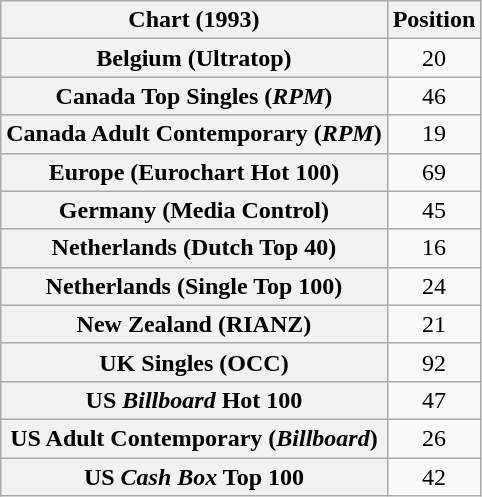<table class="wikitable sortable plainrowheaders" style="text-align:center">
<tr>
<th scope="col">Chart (1993)</th>
<th scope="col">Position</th>
</tr>
<tr>
<th scope="row">Belgium (Ultratop)</th>
<td>20</td>
</tr>
<tr>
<th scope="row">Canada Top Singles (<em>RPM</em>)</th>
<td>46</td>
</tr>
<tr>
<th scope="row">Canada Adult Contemporary (<em>RPM</em>)</th>
<td>19</td>
</tr>
<tr>
<th scope="row">Europe (Eurochart Hot 100)</th>
<td>69</td>
</tr>
<tr>
<th scope="row">Germany (Media Control)</th>
<td>45</td>
</tr>
<tr>
<th scope="row">Netherlands (Dutch Top 40)</th>
<td>16</td>
</tr>
<tr>
<th scope="row">Netherlands (Single Top 100)</th>
<td>24</td>
</tr>
<tr>
<th scope="row">New Zealand (RIANZ)</th>
<td>21</td>
</tr>
<tr>
<th scope="row">UK Singles (OCC)</th>
<td>92</td>
</tr>
<tr>
<th scope="row">US <em>Billboard</em> Hot 100</th>
<td>47</td>
</tr>
<tr>
<th scope="row">US Adult Contemporary (<em>Billboard</em>)</th>
<td>26</td>
</tr>
<tr>
<th scope="row">US <em>Cash Box</em> Top 100</th>
<td>42</td>
</tr>
</table>
